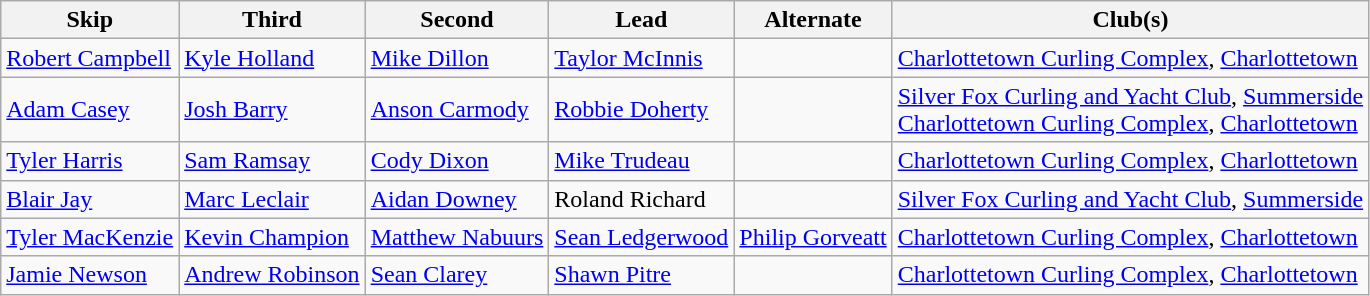<table class="wikitable">
<tr>
<th>Skip</th>
<th>Third</th>
<th>Second</th>
<th>Lead</th>
<th>Alternate</th>
<th>Club(s)</th>
</tr>
<tr>
<td><a href='#'>Robert Campbell</a></td>
<td><a href='#'>Kyle Holland</a></td>
<td><a href='#'>Mike Dillon</a></td>
<td><a href='#'>Taylor McInnis</a></td>
<td></td>
<td><a href='#'>Charlottetown Curling Complex</a>, <a href='#'>Charlottetown</a></td>
</tr>
<tr>
<td><a href='#'>Adam Casey</a></td>
<td><a href='#'>Josh Barry</a></td>
<td><a href='#'>Anson Carmody</a></td>
<td><a href='#'>Robbie Doherty</a></td>
<td></td>
<td><a href='#'>Silver Fox Curling and Yacht Club</a>, <a href='#'>Summerside</a> <br> <a href='#'>Charlottetown Curling Complex</a>, <a href='#'>Charlottetown</a></td>
</tr>
<tr>
<td><a href='#'>Tyler Harris</a></td>
<td><a href='#'>Sam Ramsay</a></td>
<td><a href='#'>Cody Dixon</a></td>
<td><a href='#'>Mike Trudeau</a></td>
<td></td>
<td><a href='#'>Charlottetown Curling Complex</a>, <a href='#'>Charlottetown</a></td>
</tr>
<tr>
<td><a href='#'>Blair Jay</a></td>
<td><a href='#'>Marc Leclair</a></td>
<td><a href='#'>Aidan Downey</a></td>
<td>Roland Richard</td>
<td></td>
<td><a href='#'>Silver Fox Curling and Yacht Club</a>, <a href='#'>Summerside</a></td>
</tr>
<tr>
<td><a href='#'>Tyler MacKenzie</a></td>
<td><a href='#'>Kevin Champion</a></td>
<td><a href='#'>Matthew Nabuurs</a></td>
<td><a href='#'>Sean Ledgerwood</a></td>
<td><a href='#'>Philip Gorveatt</a></td>
<td><a href='#'>Charlottetown Curling Complex</a>, <a href='#'>Charlottetown</a></td>
</tr>
<tr>
<td><a href='#'>Jamie Newson</a></td>
<td><a href='#'>Andrew Robinson</a></td>
<td><a href='#'>Sean Clarey</a></td>
<td><a href='#'>Shawn Pitre</a></td>
<td></td>
<td><a href='#'>Charlottetown Curling Complex</a>, <a href='#'>Charlottetown</a></td>
</tr>
</table>
